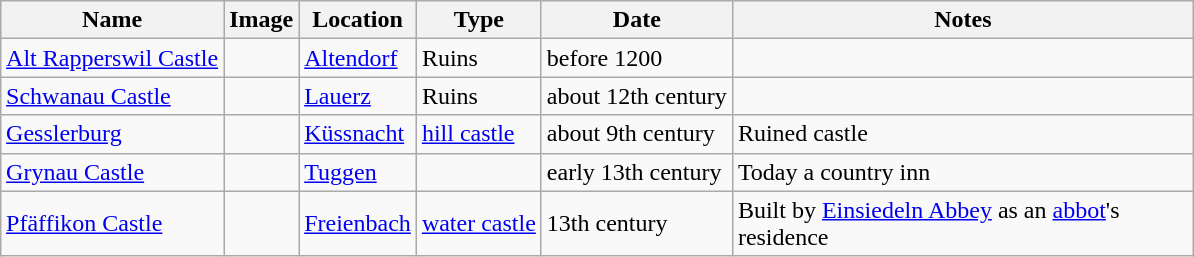<table class="wikitable sortable" style="text-align:left; margin-left: auto; margin-right: auto; border: none; width:500">
<tr>
<th>Name</th>
<th class="unsortable">Image</th>
<th>Location</th>
<th>Type</th>
<th>Date</th>
<th class="unsortable" style="width: 300px;">Notes</th>
</tr>
<tr>
<td><a href='#'>Alt Rapperswil Castle</a></td>
<td></td>
<td><a href='#'>Altendorf</a><br></td>
<td>Ruins</td>
<td data-sort-value= 1200>before 1200</td>
<td></td>
</tr>
<tr>
<td><a href='#'>Schwanau Castle</a></td>
<td></td>
<td><a href='#'>Lauerz</a><br></td>
<td>Ruins</td>
<td data-sort-value=1150>about 12th century</td>
<td></td>
</tr>
<tr>
<td><a href='#'>Gesslerburg</a></td>
<td></td>
<td><a href='#'>Küssnacht</a><br></td>
<td><a href='#'>hill castle</a></td>
<td data-sort-value=850>about 9th century</td>
<td>Ruined castle</td>
</tr>
<tr>
<td><a href='#'>Grynau Castle</a></td>
<td></td>
<td><a href='#'>Tuggen</a><br></td>
<td></td>
<td data-sort-value=1250>early 13th century</td>
<td>Today a country inn</td>
</tr>
<tr>
<td><a href='#'>Pfäffikon Castle</a></td>
<td></td>
<td><a href='#'>Freienbach</a><br></td>
<td><a href='#'>water castle</a></td>
<td data-sort-value=1250>13th century</td>
<td>Built by <a href='#'>Einsiedeln Abbey</a> as an <a href='#'>abbot</a>'s residence</td>
</tr>
<tr>
</tr>
</table>
